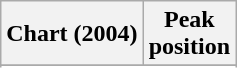<table class="wikitable sortable plainrowheaders" style="text-align:center">
<tr>
<th scope="col">Chart (2004)</th>
<th scope="col">Peak<br>position</th>
</tr>
<tr>
</tr>
<tr>
</tr>
<tr>
</tr>
</table>
